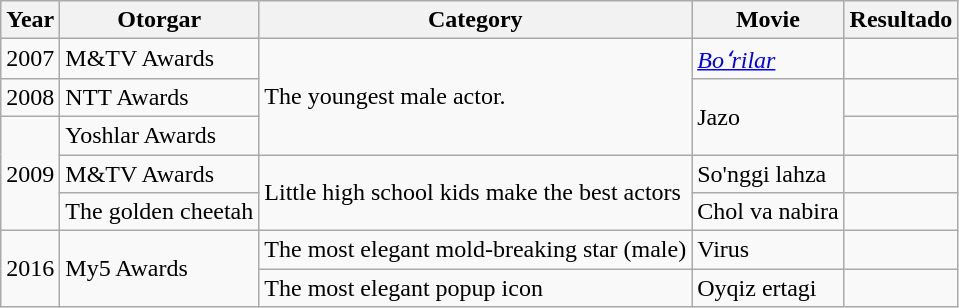<table class="wikitable">
<tr>
<th>Year</th>
<th>Otorgar</th>
<th>Category</th>
<th>Movie</th>
<th>Resultado</th>
</tr>
<tr>
<td>2007</td>
<td>M&TV  Awards</td>
<td rowspan="3">The youngest male actor.</td>
<td><em><a href='#'>Boʻrilar</a></em></td>
<td></td>
</tr>
<tr>
<td>2008</td>
<td>NTT  Awards</td>
<td rowspan="2">Jazo</td>
<td></td>
</tr>
<tr>
<td rowspan="3">2009</td>
<td>Yoshlar  Awards</td>
<td></td>
</tr>
<tr>
<td>M&TV Awards</td>
<td rowspan="2">Little high school kids make the best actors</td>
<td>So'nggi lahza</td>
<td></td>
</tr>
<tr>
<td>The golden cheetah</td>
<td>Chol va nabira</td>
<td></td>
</tr>
<tr>
<td rowspan="2">2016</td>
<td rowspan="2">My5  Awards</td>
<td>The most elegant mold-breaking star (male)</td>
<td>Virus</td>
<td></td>
</tr>
<tr>
<td>The most elegant popup icon</td>
<td>Oyqiz ertagi</td>
<td></td>
</tr>
</table>
